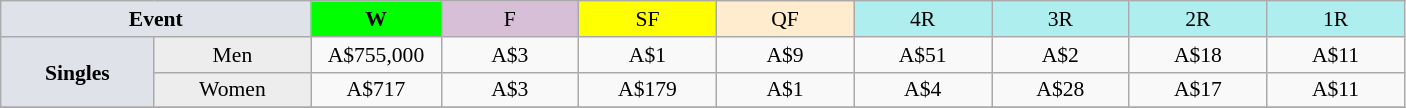<table class=wikitable style=font-size:90%;text-align:center>
<tr>
<td width=200 colspan=2 bgcolor=#dfe2e9><strong>Event</strong></td>
<td width=80 bgcolor=lime><strong>W</strong></td>
<td width=85 bgcolor=#D8BFD8>F</td>
<td width=85 bgcolor=#FFFF00>SF</td>
<td width=85 bgcolor=#ffebcd>QF</td>
<td width=85 bgcolor=#afeeee>4R</td>
<td width=85 bgcolor=#afeeee>3R</td>
<td width=85 bgcolor=#afeeee>2R</td>
<td width=85 bgcolor=#afeeee>1R</td>
</tr>
<tr>
<td rowspan=2 bgcolor=#dfe2e9><strong>Singles</strong></td>
<td bgcolor=#EDEDED>Men</td>
<td>A$755,000</td>
<td>A$3</td>
<td>A$1</td>
<td>A$9</td>
<td>A$51</td>
<td>A$2</td>
<td>A$18</td>
<td>A$11</td>
</tr>
<tr>
<td bgcolor=#EDEDED>Women</td>
<td>A$717</td>
<td>A$3</td>
<td>A$179</td>
<td>A$1</td>
<td>A$4</td>
<td>A$28</td>
<td>A$17</td>
<td>A$11</td>
</tr>
<tr>
</tr>
</table>
